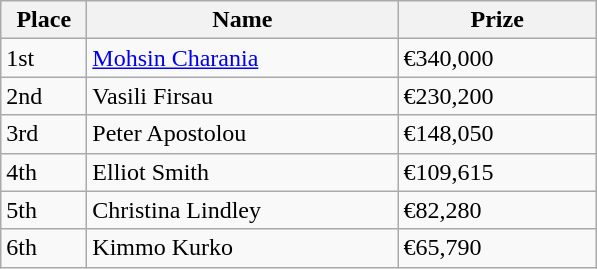<table class="wikitable">
<tr>
<th style="width:50px;">Place</th>
<th style="width:200px;">Name</th>
<th style="width:125px;">Prize</th>
</tr>
<tr>
<td>1st</td>
<td> <a href='#'>Mohsin Charania</a></td>
<td>€340,000</td>
</tr>
<tr>
<td>2nd</td>
<td> Vasili Firsau</td>
<td>€230,200</td>
</tr>
<tr>
<td>3rd</td>
<td> Peter Apostolou</td>
<td>€148,050</td>
</tr>
<tr>
<td>4th</td>
<td> Elliot Smith</td>
<td>€109,615</td>
</tr>
<tr>
<td>5th</td>
<td> Christina Lindley</td>
<td>€82,280</td>
</tr>
<tr>
<td>6th</td>
<td> Kimmo Kurko</td>
<td>€65,790</td>
</tr>
</table>
